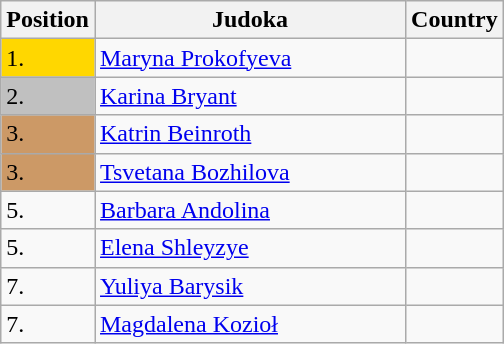<table class=wikitable>
<tr>
<th width=10>Position</th>
<th width=200>Judoka</th>
<th width=10>Country</th>
</tr>
<tr>
<td bgcolor=gold>1.</td>
<td><a href='#'>Maryna Prokofyeva</a></td>
<td></td>
</tr>
<tr>
<td bgcolor="silver">2.</td>
<td><a href='#'>Karina Bryant</a></td>
<td></td>
</tr>
<tr>
<td bgcolor="CC9966">3.</td>
<td><a href='#'>Katrin Beinroth</a></td>
<td></td>
</tr>
<tr>
<td bgcolor="CC9966">3.</td>
<td><a href='#'>Tsvetana Bozhilova</a></td>
<td></td>
</tr>
<tr>
<td>5.</td>
<td><a href='#'>Barbara Andolina</a></td>
<td></td>
</tr>
<tr>
<td>5.</td>
<td><a href='#'>Elena Shleyzye</a></td>
<td></td>
</tr>
<tr>
<td>7.</td>
<td><a href='#'>Yuliya Barysik</a></td>
<td></td>
</tr>
<tr>
<td>7.</td>
<td><a href='#'>Magdalena Kozioł</a></td>
<td></td>
</tr>
</table>
